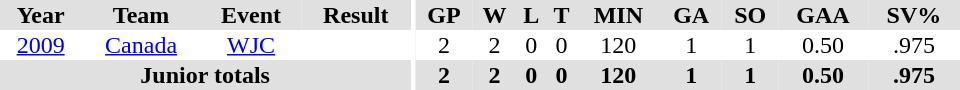<table border="0" cellpadding="1" cellspacing="0" ID="Table3" style="text-align:center; width:40em">
<tr ALIGN="center" bgcolor="#e0e0e0">
<th>Year</th>
<th>Team</th>
<th>Event</th>
<th>Result</th>
<th rowspan="99" bgcolor="#ffffff"></th>
<th>GP</th>
<th>W</th>
<th>L</th>
<th>T</th>
<th>MIN</th>
<th>GA</th>
<th>SO</th>
<th>GAA</th>
<th>SV%</th>
</tr>
<tr ALIGN="center">
<td><a href='#'>2009</a></td>
<td><a href='#'>Canada</a></td>
<td><a href='#'>WJC</a></td>
<td></td>
<td>2</td>
<td>2</td>
<td>0</td>
<td>0</td>
<td>120</td>
<td>1</td>
<td>1</td>
<td>0.50</td>
<td>.975</td>
</tr>
<tr bgcolor="#e0e0e0" ALIGN="center">
<th colspan=4>Junior totals</th>
<th>2</th>
<th>2</th>
<th>0</th>
<th>0</th>
<th>120</th>
<th>1</th>
<th>1</th>
<th>0.50</th>
<th>.975</th>
</tr>
</table>
